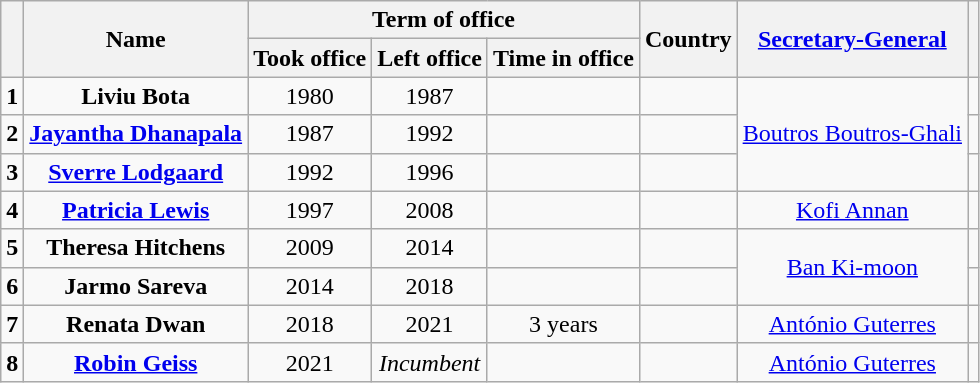<table class="wikitable" style="text-align:center">
<tr>
<th rowspan=2></th>
<th rowspan=2>Name<br></th>
<th colspan=3>Term of office</th>
<th rowspan=2>Country</th>
<th rowspan=2><a href='#'>Secretary-General</a></th>
<th rowspan=2></th>
</tr>
<tr>
<th>Took office</th>
<th>Left office</th>
<th>Time in office</th>
</tr>
<tr>
<td><strong>1</strong></td>
<td><strong>Liviu Bota</strong><br></td>
<td>1980</td>
<td>1987</td>
<td></td>
<td></td>
<td rowspan="3"><a href='#'>Boutros Boutros-Ghali</a></td>
<td></td>
</tr>
<tr>
<td><strong>2</strong></td>
<td><strong><a href='#'>Jayantha Dhanapala</a></strong><br></td>
<td>1987</td>
<td>1992</td>
<td></td>
<td></td>
<td></td>
</tr>
<tr>
<td><strong>3</strong></td>
<td><strong><a href='#'>Sverre Lodgaard</a></strong><br></td>
<td>1992</td>
<td>1996</td>
<td></td>
<td></td>
<td></td>
</tr>
<tr>
<td><strong>4</strong></td>
<td><strong><a href='#'> Patricia Lewis</a></strong><br></td>
<td>1997</td>
<td>2008</td>
<td></td>
<td></td>
<td><a href='#'>Kofi Annan</a></td>
<td></td>
</tr>
<tr>
<td><strong>5</strong></td>
<td><strong>Theresa Hitchens</strong><br></td>
<td>2009</td>
<td>2014</td>
<td></td>
<td></td>
<td rowspan="2"><a href='#'>Ban Ki-moon</a></td>
<td></td>
</tr>
<tr>
<td><strong>6</strong></td>
<td><strong>Jarmo Sareva</strong><br></td>
<td>2014</td>
<td>2018</td>
<td></td>
<td></td>
<td></td>
</tr>
<tr>
<td><strong>7</strong></td>
<td><strong>Renata Dwan</strong><br></td>
<td>2018</td>
<td>2021</td>
<td>3 years</td>
<td></td>
<td><a href='#'>António Guterres</a></td>
<td></td>
</tr>
<tr>
<td><strong>8</strong></td>
<td><strong><a href='#'>Robin Geiss</a></strong><br></td>
<td>2021</td>
<td><em>Incumbent</em></td>
<td></td>
<td></td>
<td><a href='#'>António Guterres</a></td>
<td></td>
</tr>
</table>
